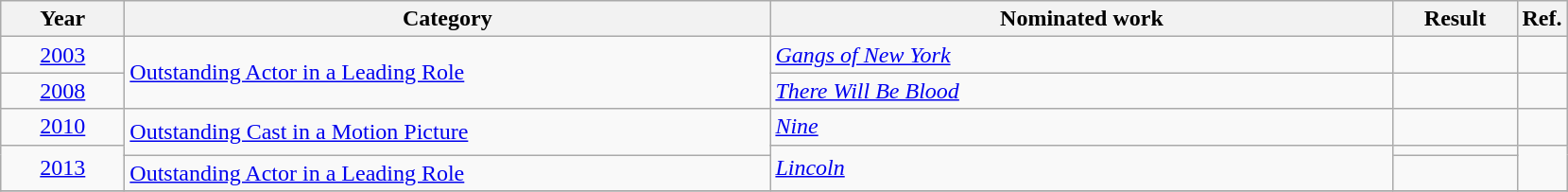<table class=wikitable>
<tr>
<th scope="col" style="width:5em;">Year</th>
<th scope="col" style="width:28em;">Category</th>
<th scope="col" style="width:27em;">Nominated work</th>
<th scope="col" style="width:5em;">Result</th>
<th>Ref.</th>
</tr>
<tr>
<td style="text-align:center;"><a href='#'>2003</a></td>
<td rowspan="2"><a href='#'>Outstanding Actor in a Leading Role</a></td>
<td><em><a href='#'>Gangs of New York</a></em></td>
<td></td>
<td style="text-align:center;"></td>
</tr>
<tr>
<td style="text-align:center;"><a href='#'>2008</a></td>
<td><em><a href='#'>There Will Be Blood</a></em></td>
<td></td>
<td style="text-align:center;"></td>
</tr>
<tr>
<td style="text-align:center;"><a href='#'>2010</a></td>
<td rowspan="2"><a href='#'>Outstanding Cast in a Motion Picture</a></td>
<td><em><a href='#'>Nine</a></em></td>
<td></td>
<td style="text-align:center;"></td>
</tr>
<tr>
<td style="text-align:center;", rowspan="2"><a href='#'>2013</a></td>
<td rowspan="2"><em><a href='#'>Lincoln</a></em></td>
<td></td>
<td rowspan=2, style="text-align:center;"></td>
</tr>
<tr>
<td><a href='#'>Outstanding Actor in a Leading Role</a></td>
<td></td>
</tr>
<tr>
</tr>
</table>
